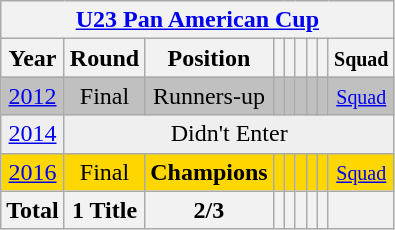<table class="wikitable" style="text-align: center;">
<tr>
<th colspan=9><a href='#'>U23 Pan American Cup</a></th>
</tr>
<tr>
<th>Year</th>
<th>Round</th>
<th>Position</th>
<th></th>
<th></th>
<th></th>
<th></th>
<th></th>
<th><small>Squad</small></th>
</tr>
<tr bgcolor=silver>
<td> <a href='#'>2012</a></td>
<td>Final</td>
<td>Runners-up</td>
<td></td>
<td></td>
<td></td>
<td></td>
<td></td>
<td><small><a href='#'>Squad</a></small></td>
</tr>
<tr bgcolor="efefef">
<td> <a href='#'>2014</a></td>
<td colspan=9>Didn't Enter</td>
</tr>
<tr bgcolor=gold>
<td> <a href='#'>2016</a></td>
<td>Final</td>
<td><strong>Champions</strong></td>
<td></td>
<td></td>
<td></td>
<td></td>
<td></td>
<td><small><a href='#'>Squad</a></small></td>
</tr>
<tr>
<th>Total</th>
<th>1 Title</th>
<th>2/3</th>
<th></th>
<th></th>
<th></th>
<th></th>
<th></th>
<th></th>
</tr>
</table>
